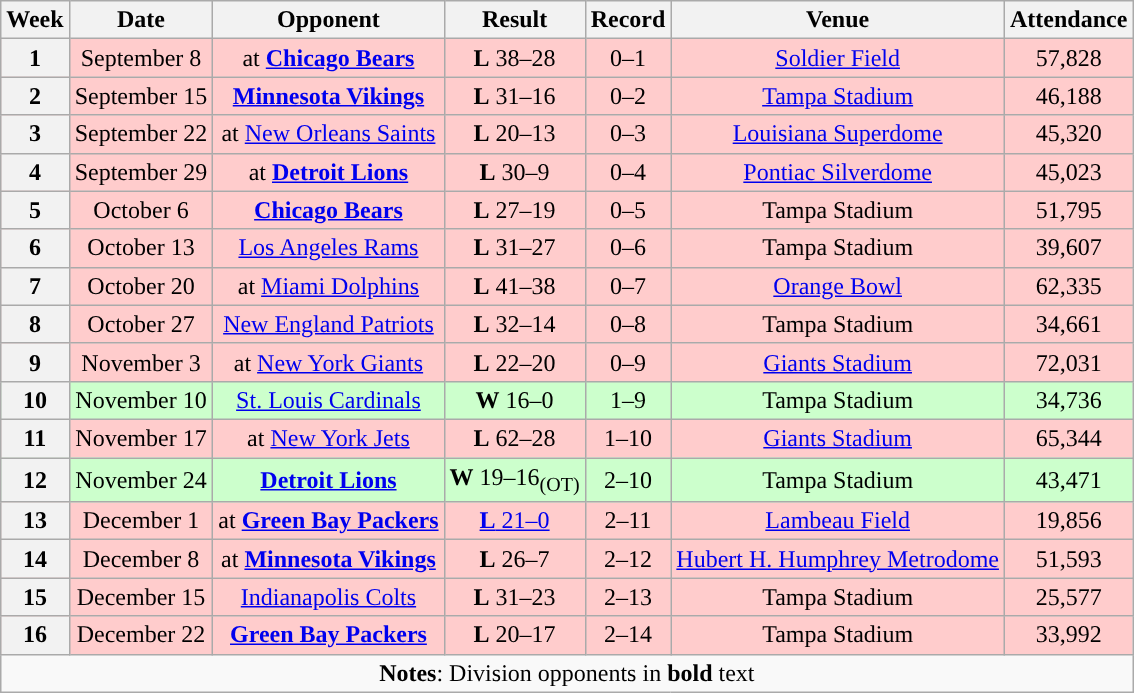<table class="wikitable" style="text-align:center;">
<tr>
<th>Week</th>
<th>Date</th>
<th>Opponent</th>
<th>Result</th>
<th>Record</th>
<th>Venue</th>
<th>Attendance</th>
</tr>
<tr style="background:#fcc">
<th>1</th>
<td>September 8</td>
<td>at <strong><a href='#'>Chicago Bears</a></strong></td>
<td><strong>L</strong> 38–28</td>
<td>0–1</td>
<td><a href='#'>Soldier Field</a></td>
<td>57,828</td>
</tr>
<tr style="background:#fcc">
<th>2</th>
<td>September 15</td>
<td><strong><a href='#'>Minnesota Vikings</a></strong></td>
<td><strong>L</strong> 31–16</td>
<td>0–2</td>
<td><a href='#'>Tampa Stadium</a></td>
<td>46,188</td>
</tr>
<tr style="background:#fcc">
<th>3</th>
<td>September 22</td>
<td>at <a href='#'>New Orleans Saints</a></td>
<td><strong>L</strong> 20–13</td>
<td>0–3</td>
<td><a href='#'>Louisiana Superdome</a></td>
<td>45,320</td>
</tr>
<tr style="background:#fcc">
<th>4</th>
<td>September 29</td>
<td>at <strong><a href='#'>Detroit Lions</a></strong></td>
<td><strong>L</strong> 30–9</td>
<td>0–4</td>
<td><a href='#'>Pontiac Silverdome</a></td>
<td>45,023</td>
</tr>
<tr style="background:#fcc">
<th>5</th>
<td>October 6</td>
<td><strong><a href='#'>Chicago Bears</a></strong></td>
<td><strong>L</strong> 27–19</td>
<td>0–5</td>
<td>Tampa Stadium</td>
<td>51,795</td>
</tr>
<tr style="background:#fcc">
<th>6</th>
<td>October 13</td>
<td><a href='#'>Los Angeles Rams</a></td>
<td><strong>L</strong> 31–27</td>
<td>0–6</td>
<td>Tampa Stadium</td>
<td>39,607</td>
</tr>
<tr style="background:#fcc">
<th>7</th>
<td>October 20</td>
<td>at <a href='#'>Miami Dolphins</a></td>
<td><strong>L</strong> 41–38</td>
<td>0–7</td>
<td><a href='#'>Orange Bowl</a></td>
<td>62,335</td>
</tr>
<tr style="background:#fcc">
<th>8</th>
<td>October 27</td>
<td><a href='#'>New England Patriots</a></td>
<td><strong>L</strong> 32–14</td>
<td>0–8</td>
<td>Tampa Stadium</td>
<td>34,661</td>
</tr>
<tr style="background:#fcc">
<th>9</th>
<td>November 3</td>
<td>at <a href='#'>New York Giants</a></td>
<td><strong>L</strong> 22–20</td>
<td>0–9</td>
<td><a href='#'>Giants Stadium</a></td>
<td>72,031</td>
</tr>
<tr style="background:#cfc">
<th>10</th>
<td>November 10</td>
<td><a href='#'>St. Louis Cardinals</a></td>
<td><strong>W</strong> 16–0</td>
<td>1–9</td>
<td>Tampa Stadium</td>
<td>34,736</td>
</tr>
<tr style="background:#fcc">
<th>11</th>
<td>November 17</td>
<td>at <a href='#'>New York Jets</a></td>
<td><strong>L</strong> 62–28</td>
<td>1–10</td>
<td><a href='#'>Giants Stadium</a></td>
<td>65,344</td>
</tr>
<tr style="background:#cfc">
<th>12</th>
<td>November 24</td>
<td><strong><a href='#'>Detroit Lions</a></strong></td>
<td><strong>W</strong> 19–16<sub>(OT)</sub></td>
<td>2–10</td>
<td>Tampa Stadium</td>
<td>43,471</td>
</tr>
<tr style="background:#fcc">
<th>13</th>
<td>December 1</td>
<td>at <strong><a href='#'>Green Bay Packers</a></strong></td>
<td><a href='#'><strong>L</strong> 21–0</a></td>
<td>2–11</td>
<td><a href='#'>Lambeau Field</a></td>
<td>19,856</td>
</tr>
<tr style="background:#fcc">
<th>14</th>
<td>December 8</td>
<td>at <strong><a href='#'>Minnesota Vikings</a></strong></td>
<td><strong>L</strong> 26–7</td>
<td>2–12</td>
<td><a href='#'>Hubert H. Humphrey Metrodome</a></td>
<td>51,593</td>
</tr>
<tr style="background:#fcc">
<th>15</th>
<td>December 15</td>
<td><a href='#'>Indianapolis Colts</a></td>
<td><strong>L</strong> 31–23</td>
<td>2–13</td>
<td>Tampa Stadium</td>
<td>25,577</td>
</tr>
<tr style="background:#fcc">
<th>16</th>
<td>December 22</td>
<td><strong><a href='#'>Green Bay Packers</a></strong></td>
<td><strong>L</strong> 20–17</td>
<td>2–14</td>
<td>Tampa Stadium</td>
<td>33,992</td>
</tr>
<tr>
<td colspan="7"><strong>Notes</strong>: Division opponents in <strong>bold</strong> text</td>
</tr>
</table>
